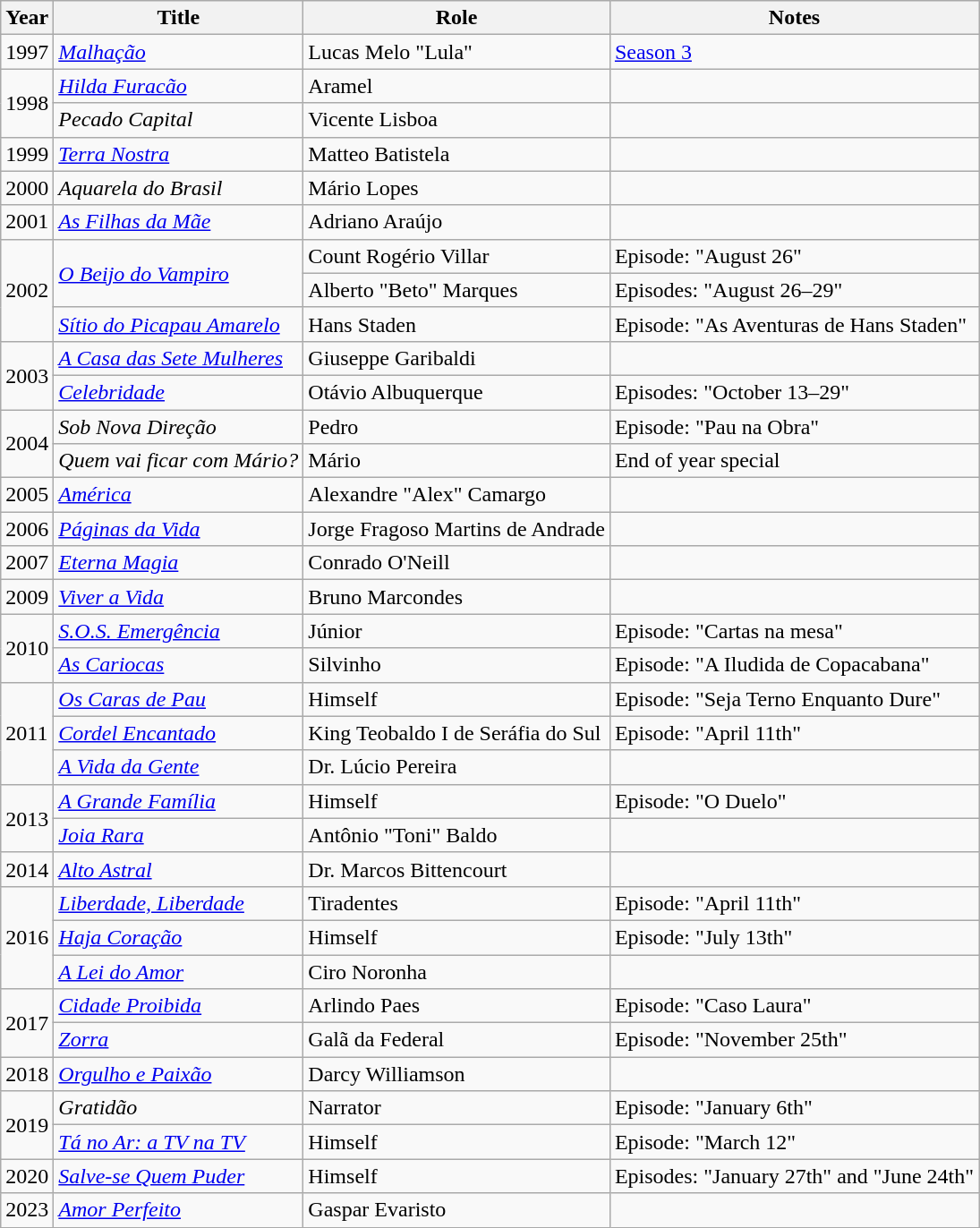<table class="wikitable">
<tr>
<th>Year</th>
<th>Title</th>
<th>Role</th>
<th>Notes</th>
</tr>
<tr>
<td>1997</td>
<td><em><a href='#'>Malhação</a></em></td>
<td>Lucas Melo "Lula"</td>
<td><a href='#'>Season 3</a></td>
</tr>
<tr>
<td rowspan="2">1998</td>
<td><em><a href='#'>Hilda Furacão</a></em></td>
<td>Aramel</td>
<td></td>
</tr>
<tr>
<td><em>Pecado Capital</em></td>
<td>Vicente Lisboa</td>
<td></td>
</tr>
<tr>
<td>1999</td>
<td><em><a href='#'>Terra Nostra</a></em></td>
<td>Matteo Batistela</td>
<td></td>
</tr>
<tr>
<td>2000</td>
<td><em>Aquarela do Brasil</em></td>
<td>Mário Lopes</td>
<td></td>
</tr>
<tr>
<td>2001</td>
<td><em><a href='#'>As Filhas da Mãe</a></em></td>
<td>Adriano Araújo</td>
<td></td>
</tr>
<tr>
<td rowspan="3">2002</td>
<td rowspan="2"><em><a href='#'>O Beijo do Vampiro</a></em></td>
<td>Count Rogério Villar</td>
<td>Episode: "August 26"</td>
</tr>
<tr>
<td>Alberto "Beto" Marques</td>
<td>Episodes: "August 26–29"</td>
</tr>
<tr>
<td><em><a href='#'>Sítio do Picapau Amarelo</a></em></td>
<td>Hans Staden</td>
<td>Episode: "As Aventuras de Hans Staden"</td>
</tr>
<tr>
<td rowspan="2">2003</td>
<td><em><a href='#'>A Casa das Sete Mulheres</a></em></td>
<td>Giuseppe Garibaldi</td>
<td></td>
</tr>
<tr>
<td><em><a href='#'>Celebridade</a></em></td>
<td>Otávio Albuquerque</td>
<td>Episodes: "October 13–29"</td>
</tr>
<tr>
<td rowspan="2">2004</td>
<td><em>Sob Nova Direção</em></td>
<td>Pedro</td>
<td>Episode: "Pau na Obra"</td>
</tr>
<tr>
<td><em>Quem vai ficar com Mário?</em></td>
<td>Mário</td>
<td>End of year special</td>
</tr>
<tr>
<td>2005</td>
<td><em><a href='#'>América</a></em></td>
<td>Alexandre "Alex" Camargo</td>
<td></td>
</tr>
<tr>
<td>2006</td>
<td><em><a href='#'>Páginas da Vida</a></em></td>
<td>Jorge Fragoso Martins de Andrade</td>
<td></td>
</tr>
<tr>
<td>2007</td>
<td><em><a href='#'>Eterna Magia</a></em></td>
<td>Conrado O'Neill</td>
<td></td>
</tr>
<tr>
<td>2009</td>
<td><em><a href='#'>Viver a Vida</a></em></td>
<td>Bruno Marcondes</td>
<td></td>
</tr>
<tr>
<td rowspan="2">2010</td>
<td><em><a href='#'>S.O.S. Emergência</a></em></td>
<td>Júnior</td>
<td>Episode: "Cartas na mesa"</td>
</tr>
<tr>
<td><em><a href='#'>As Cariocas</a></em></td>
<td>Silvinho</td>
<td>Episode: "A Iludida de Copacabana"</td>
</tr>
<tr>
<td rowspan="3">2011</td>
<td><em><a href='#'>Os Caras de Pau</a></em></td>
<td>Himself</td>
<td>Episode: "Seja Terno Enquanto Dure"</td>
</tr>
<tr>
<td><em><a href='#'>Cordel Encantado</a></em></td>
<td>King Teobaldo I de Seráfia do Sul</td>
<td>Episode: "April 11th"</td>
</tr>
<tr>
<td><em><a href='#'>A Vida da Gente</a></em></td>
<td>Dr. Lúcio Pereira</td>
<td></td>
</tr>
<tr>
<td rowspan="2">2013</td>
<td><em><a href='#'>A Grande Família</a></em></td>
<td>Himself</td>
<td>Episode: "O Duelo"</td>
</tr>
<tr>
<td><em><a href='#'>Joia Rara</a></em></td>
<td>Antônio "Toni" Baldo</td>
<td></td>
</tr>
<tr>
<td>2014</td>
<td><em><a href='#'>Alto Astral</a></em></td>
<td>Dr. Marcos Bittencourt</td>
<td></td>
</tr>
<tr>
<td rowspan="3">2016</td>
<td><em><a href='#'>Liberdade, Liberdade</a></em></td>
<td>Tiradentes</td>
<td>Episode: "April 11th"</td>
</tr>
<tr>
<td><em><a href='#'>Haja Coração</a></em></td>
<td>Himself</td>
<td>Episode: "July 13th"</td>
</tr>
<tr>
<td><em><a href='#'>A Lei do Amor</a></em></td>
<td>Ciro Noronha</td>
<td></td>
</tr>
<tr>
<td rowspan="2">2017</td>
<td><em><a href='#'>Cidade Proibida</a></em></td>
<td>Arlindo Paes</td>
<td>Episode: "Caso Laura"</td>
</tr>
<tr>
<td><em><a href='#'>Zorra</a></em></td>
<td>Galã da Federal</td>
<td>Episode: "November 25th"</td>
</tr>
<tr>
<td>2018</td>
<td><em><a href='#'>Orgulho e Paixão</a></em></td>
<td>Darcy Williamson</td>
<td></td>
</tr>
<tr>
<td rowspan="2">2019</td>
<td><em>Gratidão</em></td>
<td>Narrator</td>
<td>Episode: "January 6th"</td>
</tr>
<tr>
<td><em><a href='#'>Tá no Ar: a TV na TV</a></em></td>
<td>Himself</td>
<td>Episode: "March 12"</td>
</tr>
<tr>
<td>2020</td>
<td><em><a href='#'>Salve-se Quem Puder</a></em></td>
<td>Himself</td>
<td>Episodes: "January 27th" and "June 24th"</td>
</tr>
<tr>
<td>2023</td>
<td><em><a href='#'>Amor Perfeito</a></em></td>
<td>Gaspar Evaristo</td>
<td></td>
</tr>
</table>
